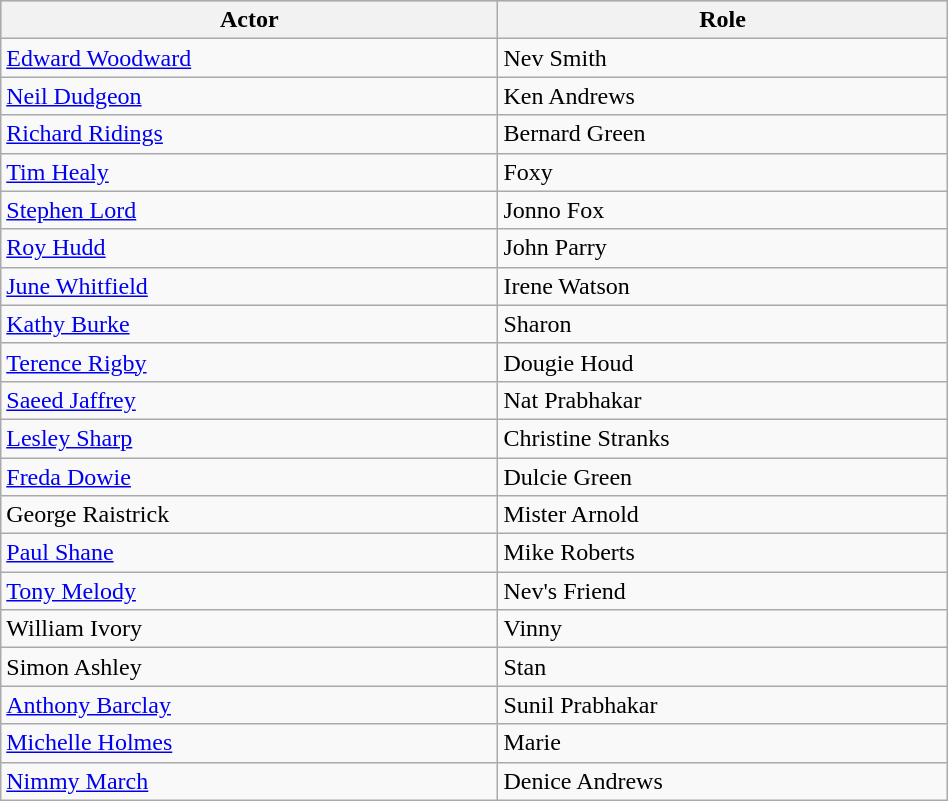<table class="wikitable" width="50%">
<tr bgcolor="#CCCCCC">
<th>Actor</th>
<th>Role</th>
</tr>
<tr>
<td><a href='#'>Edward Woodward</a></td>
<td>Nev Smith</td>
</tr>
<tr>
<td><a href='#'>Neil Dudgeon</a></td>
<td>Ken Andrews</td>
</tr>
<tr>
<td><a href='#'>Richard Ridings</a></td>
<td>Bernard Green</td>
</tr>
<tr>
<td><a href='#'>Tim Healy</a></td>
<td>Foxy</td>
</tr>
<tr>
<td><a href='#'>Stephen Lord</a></td>
<td>Jonno Fox</td>
</tr>
<tr>
<td><a href='#'>Roy Hudd</a></td>
<td>John Parry</td>
</tr>
<tr>
<td><a href='#'>June Whitfield</a></td>
<td>Irene Watson</td>
</tr>
<tr>
<td><a href='#'>Kathy Burke</a></td>
<td>Sharon</td>
</tr>
<tr>
<td><a href='#'>Terence Rigby</a></td>
<td>Dougie Houd</td>
</tr>
<tr>
<td><a href='#'>Saeed Jaffrey</a></td>
<td>Nat Prabhakar</td>
</tr>
<tr>
<td><a href='#'>Lesley Sharp</a></td>
<td>Christine Stranks</td>
</tr>
<tr>
<td><a href='#'>Freda Dowie</a></td>
<td>Dulcie Green</td>
</tr>
<tr>
<td>George Raistrick</td>
<td>Mister Arnold</td>
</tr>
<tr>
<td><a href='#'>Paul Shane</a></td>
<td>Mike Roberts</td>
</tr>
<tr>
<td><a href='#'>Tony Melody</a></td>
<td>Nev's Friend</td>
</tr>
<tr>
<td>William Ivory</td>
<td>Vinny</td>
</tr>
<tr>
<td>Simon Ashley</td>
<td>Stan</td>
</tr>
<tr>
<td><a href='#'>Anthony Barclay</a></td>
<td>Sunil Prabhakar</td>
</tr>
<tr>
<td><a href='#'>Michelle Holmes</a></td>
<td>Marie</td>
</tr>
<tr>
<td><a href='#'>Nimmy March</a></td>
<td>Denice Andrews</td>
</tr>
</table>
